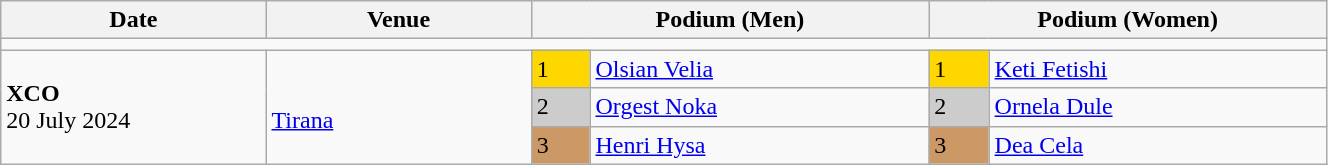<table class="wikitable" width=70%>
<tr>
<th>Date</th>
<th width=20%>Venue</th>
<th colspan=2 width=30%>Podium (Men)</th>
<th colspan=2 width=30%>Podium (Women)</th>
</tr>
<tr>
<td colspan=6></td>
</tr>
<tr>
<td rowspan=3><strong>XCO</strong> <br> 20 July 2024</td>
<td rowspan=3><br><a href='#'>Tirana</a></td>
<td bgcolor=FFD700>1</td>
<td><a href='#'>Olsian Velia</a></td>
<td bgcolor=FFD700>1</td>
<td><a href='#'>Keti Fetishi</a></td>
</tr>
<tr>
<td bgcolor=CCCCCC>2</td>
<td><a href='#'>Orgest Noka</a></td>
<td bgcolor=CCCCCC>2</td>
<td><a href='#'>Ornela Dule</a></td>
</tr>
<tr>
<td bgcolor=CC9966>3</td>
<td><a href='#'>Henri Hysa</a></td>
<td bgcolor=CC9966>3</td>
<td><a href='#'>Dea Cela</a></td>
</tr>
</table>
